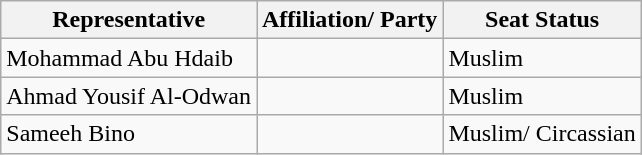<table class="wikitable">
<tr>
<th>Representative</th>
<th>Affiliation/ Party</th>
<th>Seat Status</th>
</tr>
<tr>
<td>Mohammad Abu Hdaib</td>
<td></td>
<td>Muslim</td>
</tr>
<tr>
<td>Ahmad Yousif Al-Odwan</td>
<td></td>
<td>Muslim</td>
</tr>
<tr>
<td>Sameeh Bino</td>
<td></td>
<td>Muslim/ Circassian</td>
</tr>
</table>
